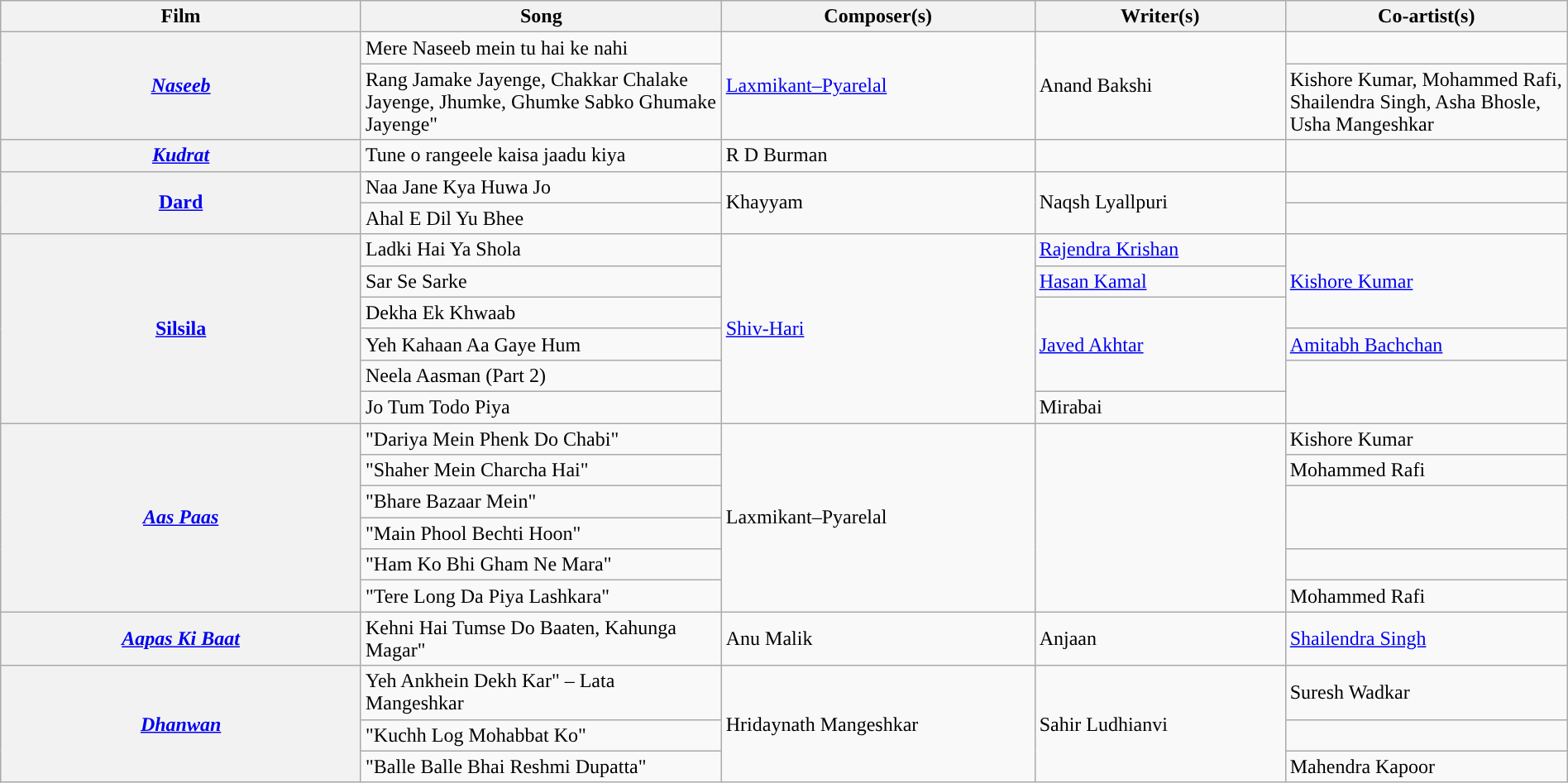<table class="wikitable plainrowheaders" style="width:100%; textcolor:#000">
<tr style="background:#b0e0e66;">
<th scope="col" style="width:23%;"><strong>Film</strong></th>
<th scope="col" style="width:23%;"><strong>Song</strong></th>
<th scope="col" style="width:20%;"><strong>Composer(s)</strong></th>
<th scope="col" style="width:16%;"><strong>Writer(s)</strong></th>
<th scope="col" style="width:18%;"><strong>Co-artist(s)</strong></th>
</tr>
<tr>
<th Rowspan=2><em><a href='#'>Naseeb</a></em></th>
<td>Mere Naseeb mein tu hai ke nahi</td>
<td rowspan=2><a href='#'>Laxmikant–Pyarelal</a></td>
<td rowspan=2>Anand Bakshi</td>
<td></td>
</tr>
<tr>
<td>Rang Jamake Jayenge, Chakkar Chalake Jayenge, Jhumke, Ghumke Sabko Ghumake Jayenge"</td>
<td>Kishore Kumar, Mohammed Rafi, Shailendra Singh, Asha Bhosle, Usha Mangeshkar</td>
</tr>
<tr>
<th><em><a href='#'>Kudrat</a></em></th>
<td>Tune o rangeele kaisa jaadu kiya</td>
<td>R D Burman</td>
<td></td>
</tr>
<tr>
<th Rowspan=2><a href='#'>Dard</a></th>
<td>Naa Jane Kya Huwa Jo</td>
<td rowspan=2>Khayyam</td>
<td rowspan=2>Naqsh Lyallpuri</td>
<td></td>
</tr>
<tr>
<td>Ahal E Dil Yu Bhee</td>
<td></td>
</tr>
<tr>
<th rowspan="6"><a href='#'>Silsila</a></th>
<td>Ladki Hai Ya Shola</td>
<td rowspan="6"><a href='#'>Shiv-Hari</a></td>
<td><a href='#'>Rajendra Krishan</a></td>
<td rowspan="3"><a href='#'>Kishore Kumar</a></td>
</tr>
<tr>
<td>Sar Se Sarke</td>
<td><a href='#'>Hasan Kamal</a></td>
</tr>
<tr>
<td>Dekha Ek Khwaab</td>
<td rowspan="3"><a href='#'>Javed Akhtar</a></td>
</tr>
<tr>
<td>Yeh Kahaan Aa Gaye Hum</td>
<td><a href='#'>Amitabh Bachchan</a></td>
</tr>
<tr>
<td>Neela Aasman (Part 2)</td>
</tr>
<tr>
<td>Jo Tum Todo Piya</td>
<td>Mirabai</td>
</tr>
<tr>
<th Rowspan=6><em><a href='#'>Aas Paas</a></em></th>
<td>"Dariya Mein Phenk Do Chabi"</td>
<td rowspan=6>Laxmikant–Pyarelal</td>
<td rowspan=6></td>
<td>Kishore Kumar</td>
</tr>
<tr>
<td>"Shaher Mein Charcha Hai"</td>
<td>Mohammed Rafi</td>
</tr>
<tr>
<td>"Bhare Bazaar Mein"</td>
<td rowspan=2></td>
</tr>
<tr>
<td>"Main Phool Bechti Hoon"</td>
</tr>
<tr>
<td>"Ham Ko Bhi Gham Ne Mara"</td>
</tr>
<tr>
<td>"Tere Long Da Piya Lashkara"</td>
<td>Mohammed Rafi</td>
</tr>
<tr>
<th><em><a href='#'>Aapas Ki Baat</a></em></th>
<td>Kehni Hai Tumse Do Baaten, Kahunga Magar"</td>
<td>Anu Malik</td>
<td>Anjaan</td>
<td><a href='#'>Shailendra Singh</a></td>
</tr>
<tr>
<th Rowspan=3><em><a href='#'>Dhanwan</a></em></th>
<td>Yeh Ankhein Dekh Kar" – Lata Mangeshkar</td>
<td rowspan=3>Hridaynath Mangeshkar</td>
<td rowspan=3>Sahir Ludhianvi</td>
<td>Suresh Wadkar</td>
</tr>
<tr>
<td>"Kuchh Log Mohabbat Ko"</td>
<td></td>
</tr>
<tr>
<td>"Balle Balle Bhai Reshmi Dupatta"</td>
<td>Mahendra Kapoor</td>
</tr>
</table>
